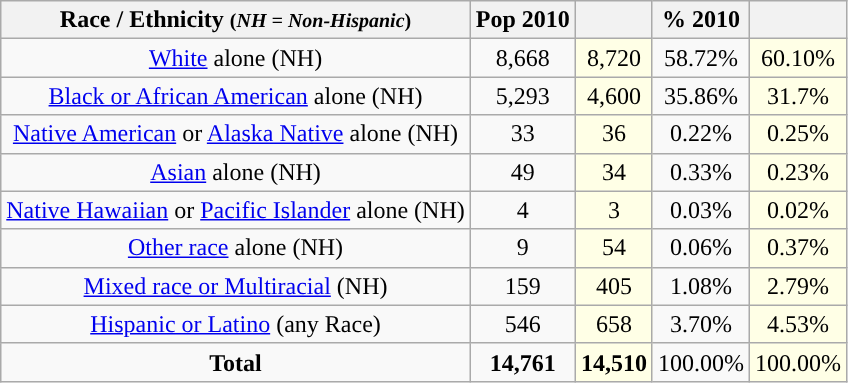<table class="wikitable" style="text-align:center;">
<tr>
<th>Race / Ethnicity <small>(<em>NH = Non-Hispanic</em>)</small></th>
<th>Pop 2010</th>
<th></th>
<th>% 2010</th>
<th></th>
</tr>
<tr>
<td><a href='#'>White</a> alone (NH)</td>
<td>8,668</td>
<td style='background: #ffffe6;'>8,720</td>
<td>58.72%</td>
<td style='background: #ffffe6;'>60.10%</td>
</tr>
<tr>
<td><a href='#'>Black or African American</a> alone (NH)</td>
<td>5,293</td>
<td style='background: #ffffe6;'>4,600</td>
<td>35.86%</td>
<td style='background: #ffffe6;'>31.7%</td>
</tr>
<tr>
<td><a href='#'>Native American</a> or <a href='#'>Alaska Native</a> alone (NH)</td>
<td>33</td>
<td style='background: #ffffe6;'>36</td>
<td>0.22%</td>
<td style='background: #ffffe6;'>0.25%</td>
</tr>
<tr>
<td><a href='#'>Asian</a> alone (NH)</td>
<td>49</td>
<td style='background: #ffffe6;'>34</td>
<td>0.33%</td>
<td style='background: #ffffe6;'>0.23%</td>
</tr>
<tr>
<td><a href='#'>Native Hawaiian</a> or <a href='#'>Pacific Islander</a> alone (NH)</td>
<td>4</td>
<td style='background: #ffffe6;'>3</td>
<td>0.03%</td>
<td style='background: #ffffe6;'>0.02%</td>
</tr>
<tr>
<td><a href='#'>Other race</a> alone (NH)</td>
<td>9</td>
<td style='background: #ffffe6;'>54</td>
<td>0.06%</td>
<td style='background: #ffffe6;'>0.37%</td>
</tr>
<tr>
<td><a href='#'>Mixed race or Multiracial</a> (NH)</td>
<td>159</td>
<td style='background: #ffffe6;'>405</td>
<td>1.08%</td>
<td style='background: #ffffe6;'>2.79%</td>
</tr>
<tr>
<td><a href='#'>Hispanic or Latino</a> (any Race)</td>
<td>546</td>
<td style='background: #ffffe6;'>658</td>
<td>3.70%</td>
<td style='background: #ffffe6;'>4.53%</td>
</tr>
<tr>
<td><strong>Total</strong></td>
<td><strong>14,761</strong></td>
<td style='background: #ffffe6;'><strong>14,510</strong></td>
<td>100.00%</td>
<td style='background: #ffffe6;'>100.00%</td>
</tr>
</table>
